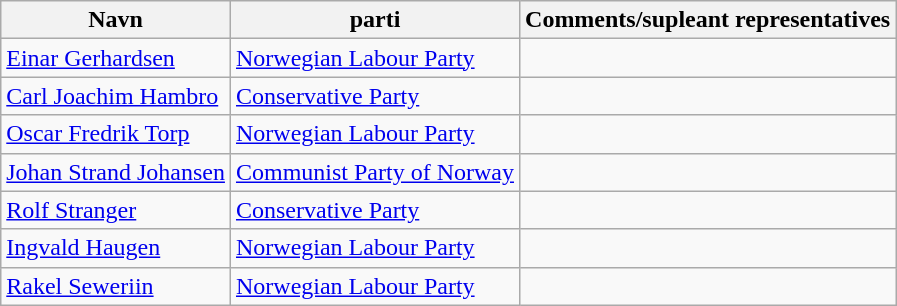<table class="wikitable">
<tr>
<th>Navn</th>
<th>parti</th>
<th>Comments/supleant representatives</th>
</tr>
<tr>
<td><a href='#'>Einar Gerhardsen</a></td>
<td><a href='#'>Norwegian Labour Party</a></td>
<td></td>
</tr>
<tr>
<td><a href='#'>Carl Joachim Hambro</a></td>
<td><a href='#'>Conservative Party</a></td>
<td></td>
</tr>
<tr>
<td><a href='#'>Oscar Fredrik Torp</a></td>
<td><a href='#'>Norwegian Labour Party</a></td>
<td></td>
</tr>
<tr>
<td><a href='#'>Johan Strand Johansen</a></td>
<td><a href='#'>Communist Party of Norway</a></td>
<td></td>
</tr>
<tr>
<td><a href='#'>Rolf Stranger</a></td>
<td><a href='#'>Conservative Party</a></td>
<td></td>
</tr>
<tr>
<td><a href='#'>Ingvald Haugen</a></td>
<td><a href='#'>Norwegian Labour Party</a></td>
<td></td>
</tr>
<tr>
<td><a href='#'>Rakel Seweriin</a></td>
<td><a href='#'>Norwegian Labour Party</a></td>
<td></td>
</tr>
</table>
